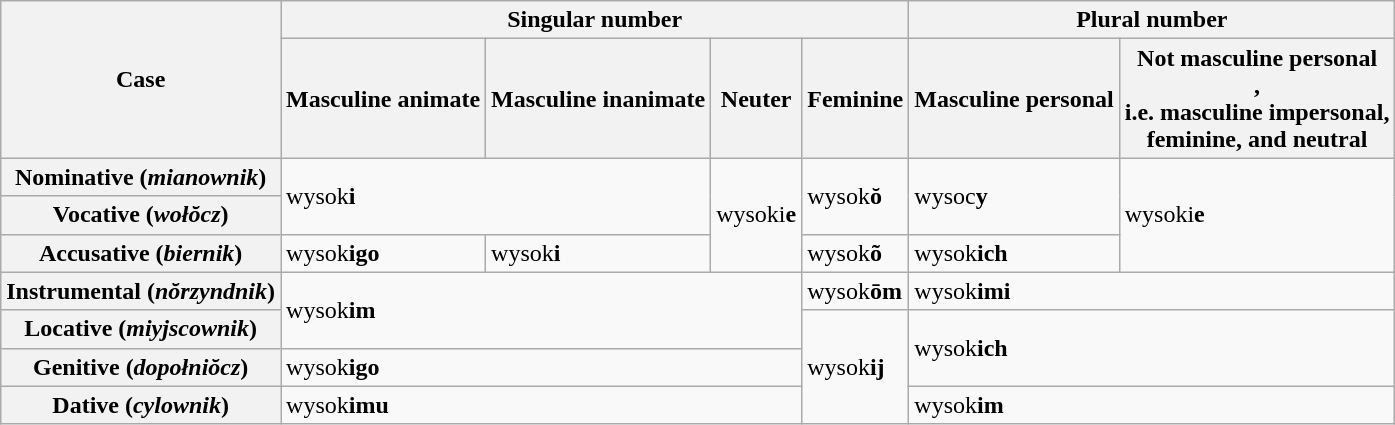<table class="wikitable">
<tr>
<th rowspan="2">Case</th>
<th colspan="4">Singular number</th>
<th colspan="2">Plural number</th>
</tr>
<tr>
<th>Masculine animate<br> </th>
<th>Masculine inanimate<br> </th>
<th>Neuter<br> </th>
<th>Feminine<br> </th>
<th>Masculine personal<br> </th>
<th>Not masculine personal <br> ,<br> i.e. masculine impersonal, <br> feminine, and neutral</th>
</tr>
<tr>
<th>Nominative (<em>mianownik</em>)</th>
<td colspan="2" rowspan="2">wysok<strong>i</strong></td>
<td rowspan="3">wysoki<strong>e</strong></td>
<td rowspan="2">wysok<strong>ŏ</strong></td>
<td rowspan="2">wysoc<strong>y</strong></td>
<td rowspan="3">wysoki<strong>e</strong></td>
</tr>
<tr>
<th>Vocative (<em>wołŏcz</em>)</th>
</tr>
<tr>
<th>Accusative (<em>biernik</em>)</th>
<td>wysok<strong>igo</strong></td>
<td>wysok<strong>i</strong></td>
<td>wysok<strong>õ</strong></td>
<td>wysok<strong>ich</strong></td>
</tr>
<tr>
<th>Instrumental (<em>nŏrzyndnik</em>)</th>
<td colspan="3" rowspan="2">wysok<strong>im</strong></td>
<td>wysok<strong>ōm</strong></td>
<td colspan="2">wysok<strong>imi</strong></td>
</tr>
<tr>
<th>Locative (<em>miyjscownik</em>)</th>
<td rowspan="3">wysok<strong>ij</strong></td>
<td colspan="2" rowspan="2">wysok<strong>ich</strong></td>
</tr>
<tr>
<th>Genitive (<em>dopołniŏcz</em>)</th>
<td colspan="3">wysok<strong>igo</strong></td>
</tr>
<tr>
<th>Dative (<em>cylownik</em>)</th>
<td colspan="3">wysok<strong>imu</strong></td>
<td colspan="2">wysok<strong>im</strong></td>
</tr>
</table>
